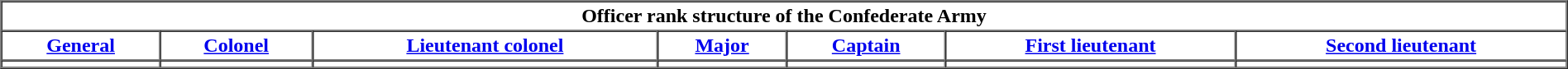<table border="1" cellpadding="2" cellspacing="0"  style="margin:auto; width:100%;">
<tr>
<th colspan=11><strong>Officer rank structure of the Confederate Army</strong></th>
</tr>
<tr>
<th><a href='#'>General</a></th>
<th><a href='#'>Colonel</a></th>
<th><a href='#'>Lieutenant colonel</a></th>
<th><a href='#'>Major</a></th>
<th><a href='#'>Captain</a></th>
<th><a href='#'>First lieutenant</a></th>
<th><a href='#'>Second lieutenant</a></th>
</tr>
<tr>
<th></th>
<th></th>
<th></th>
<th></th>
<th></th>
<th></th>
<th></th>
</tr>
</table>
